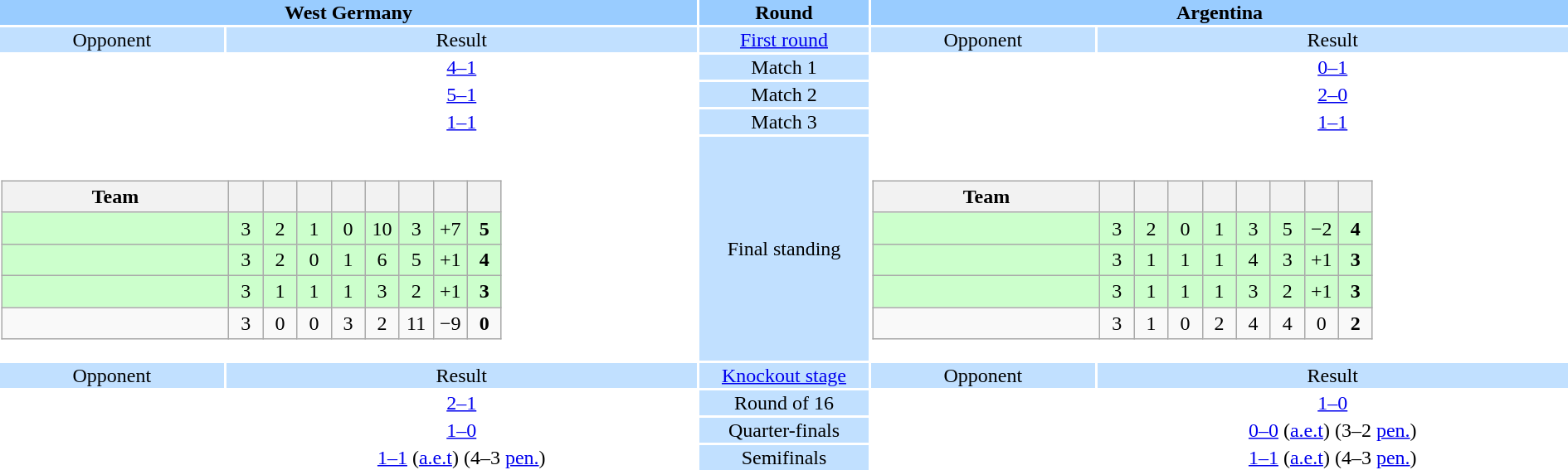<table style="width:100%;text-align:center">
<tr style="vertical-align:top;background:#9cf">
<th colspan=2 style="width:1*">West Germany</th>
<th>Round</th>
<th colspan=2 style="width:1*">Argentina</th>
</tr>
<tr style="vertical-align:top;background:#c1e0ff">
<td>Opponent</td>
<td>Result</td>
<td><a href='#'>First round</a></td>
<td>Opponent</td>
<td>Result</td>
</tr>
<tr>
<td></td>
<td><a href='#'>4–1</a></td>
<td style="background:#c1e0ff">Match 1</td>
<td></td>
<td><a href='#'>0–1</a></td>
</tr>
<tr>
<td></td>
<td><a href='#'>5–1</a></td>
<td style="background:#c1e0ff">Match 2</td>
<td></td>
<td><a href='#'>2–0</a></td>
</tr>
<tr>
<td></td>
<td><a href='#'>1–1</a></td>
<td style="background:#c1e0ff">Match 3</td>
<td></td>
<td><a href='#'>1–1</a></td>
</tr>
<tr>
<td colspan="2" style="text-align:center"><br><table class="wikitable" style="text-align:center">
<tr>
<th width="175">Team</th>
<th width="20"></th>
<th width="20"></th>
<th width="20"></th>
<th width="20"></th>
<th width="20"></th>
<th width="20"></th>
<th width="20"></th>
<th width="20"></th>
</tr>
<tr style="background:#cfc">
<td align=left><strong></strong></td>
<td>3</td>
<td>2</td>
<td>1</td>
<td>0</td>
<td>10</td>
<td>3</td>
<td>+7</td>
<td><strong>5</strong></td>
</tr>
<tr style="background:#cfc">
<td align=left></td>
<td>3</td>
<td>2</td>
<td>0</td>
<td>1</td>
<td>6</td>
<td>5</td>
<td>+1</td>
<td><strong>4</strong></td>
</tr>
<tr style="background:#cfc">
<td align=left></td>
<td>3</td>
<td>1</td>
<td>1</td>
<td>1</td>
<td>3</td>
<td>2</td>
<td>+1</td>
<td><strong>3</strong></td>
</tr>
<tr>
<td align=left></td>
<td>3</td>
<td>0</td>
<td>0</td>
<td>3</td>
<td>2</td>
<td>11</td>
<td>−9</td>
<td><strong>0</strong></td>
</tr>
</table>
</td>
<td style="background:#c1e0ff">Final standing</td>
<td colspan="2" style="text-align:center"><br><table class="wikitable" style="text-align:center">
<tr>
<th width="175">Team</th>
<th width="20"></th>
<th width="20"></th>
<th width="20"></th>
<th width="20"></th>
<th width="20"></th>
<th width="20"></th>
<th width="20"></th>
<th width="20"></th>
</tr>
<tr style="background:#cfc">
<td align=left></td>
<td>3</td>
<td>2</td>
<td>0</td>
<td>1</td>
<td>3</td>
<td>5</td>
<td>−2</td>
<td><strong>4</strong></td>
</tr>
<tr style="background:#cfc">
<td align=left></td>
<td>3</td>
<td>1</td>
<td>1</td>
<td>1</td>
<td>4</td>
<td>3</td>
<td>+1</td>
<td><strong>3</strong></td>
</tr>
<tr style="background:#cfc">
<td align=left><strong></strong></td>
<td>3</td>
<td>1</td>
<td>1</td>
<td>1</td>
<td>3</td>
<td>2</td>
<td>+1</td>
<td><strong>3</strong></td>
</tr>
<tr>
<td align=left></td>
<td>3</td>
<td>1</td>
<td>0</td>
<td>2</td>
<td>4</td>
<td>4</td>
<td>0</td>
<td><strong>2</strong></td>
</tr>
</table>
</td>
</tr>
<tr style="vertical-align:top;background:#c1e0ff">
<td>Opponent</td>
<td>Result</td>
<td><a href='#'>Knockout stage</a></td>
<td>Opponent</td>
<td>Result</td>
</tr>
<tr>
<td></td>
<td><a href='#'>2–1</a></td>
<td style="background:#c1e0ff">Round of 16</td>
<td></td>
<td><a href='#'>1–0</a></td>
</tr>
<tr>
<td></td>
<td><a href='#'>1–0</a></td>
<td style="background:#c1e0ff">Quarter-finals</td>
<td></td>
<td><a href='#'>0–0</a> (<a href='#'>a.e.t</a>) (3–2 <a href='#'>pen.</a>)</td>
</tr>
<tr>
<td></td>
<td><a href='#'>1–1</a> (<a href='#'>a.e.t</a>) (4–3 <a href='#'>pen.</a>)</td>
<td style="background:#c1e0ff">Semifinals</td>
<td></td>
<td><a href='#'>1–1</a> (<a href='#'>a.e.t</a>) (4–3 <a href='#'>pen.</a>)</td>
</tr>
</table>
